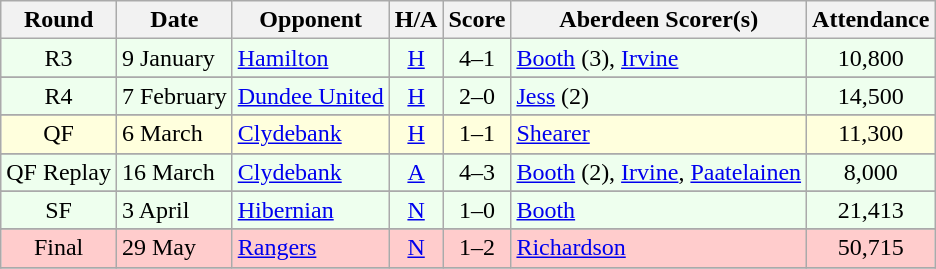<table class="wikitable" style="text-align:center">
<tr>
<th>Round</th>
<th>Date</th>
<th>Opponent</th>
<th>H/A</th>
<th>Score</th>
<th>Aberdeen Scorer(s)</th>
<th>Attendance</th>
</tr>
<tr bgcolor=#EEFFEE>
<td>R3</td>
<td align=left>9 January</td>
<td align=left><a href='#'>Hamilton</a></td>
<td><a href='#'>H</a></td>
<td>4–1</td>
<td align=left><a href='#'>Booth</a> (3), <a href='#'>Irvine</a></td>
<td>10,800</td>
</tr>
<tr>
</tr>
<tr bgcolor=#EEFFEE>
<td>R4</td>
<td align=left>7 February</td>
<td align=left><a href='#'>Dundee United</a></td>
<td><a href='#'>H</a></td>
<td>2–0</td>
<td align=left><a href='#'>Jess</a> (2)</td>
<td>14,500</td>
</tr>
<tr>
</tr>
<tr bgcolor=#FFFFDD>
<td>QF</td>
<td align=left>6 March</td>
<td align=left><a href='#'>Clydebank</a></td>
<td><a href='#'>H</a></td>
<td>1–1</td>
<td align=left><a href='#'>Shearer</a></td>
<td>11,300</td>
</tr>
<tr>
</tr>
<tr bgcolor=#EEFFEE>
<td>QF Replay</td>
<td align=left>16 March</td>
<td align=left><a href='#'>Clydebank</a></td>
<td><a href='#'>A</a></td>
<td>4–3</td>
<td align=left><a href='#'>Booth</a> (2), <a href='#'>Irvine</a>, <a href='#'>Paatelainen</a></td>
<td>8,000</td>
</tr>
<tr>
</tr>
<tr bgcolor=#EEFFEE>
<td>SF</td>
<td align=left>3 April</td>
<td align=left><a href='#'>Hibernian</a></td>
<td><a href='#'>N</a></td>
<td>1–0</td>
<td align=left><a href='#'>Booth</a></td>
<td>21,413</td>
</tr>
<tr>
</tr>
<tr bgcolor=#FFCCCC>
<td>Final</td>
<td align=left>29 May</td>
<td align=left><a href='#'>Rangers</a></td>
<td><a href='#'>N</a></td>
<td>1–2</td>
<td align=left><a href='#'>Richardson</a></td>
<td>50,715</td>
</tr>
<tr>
</tr>
</table>
